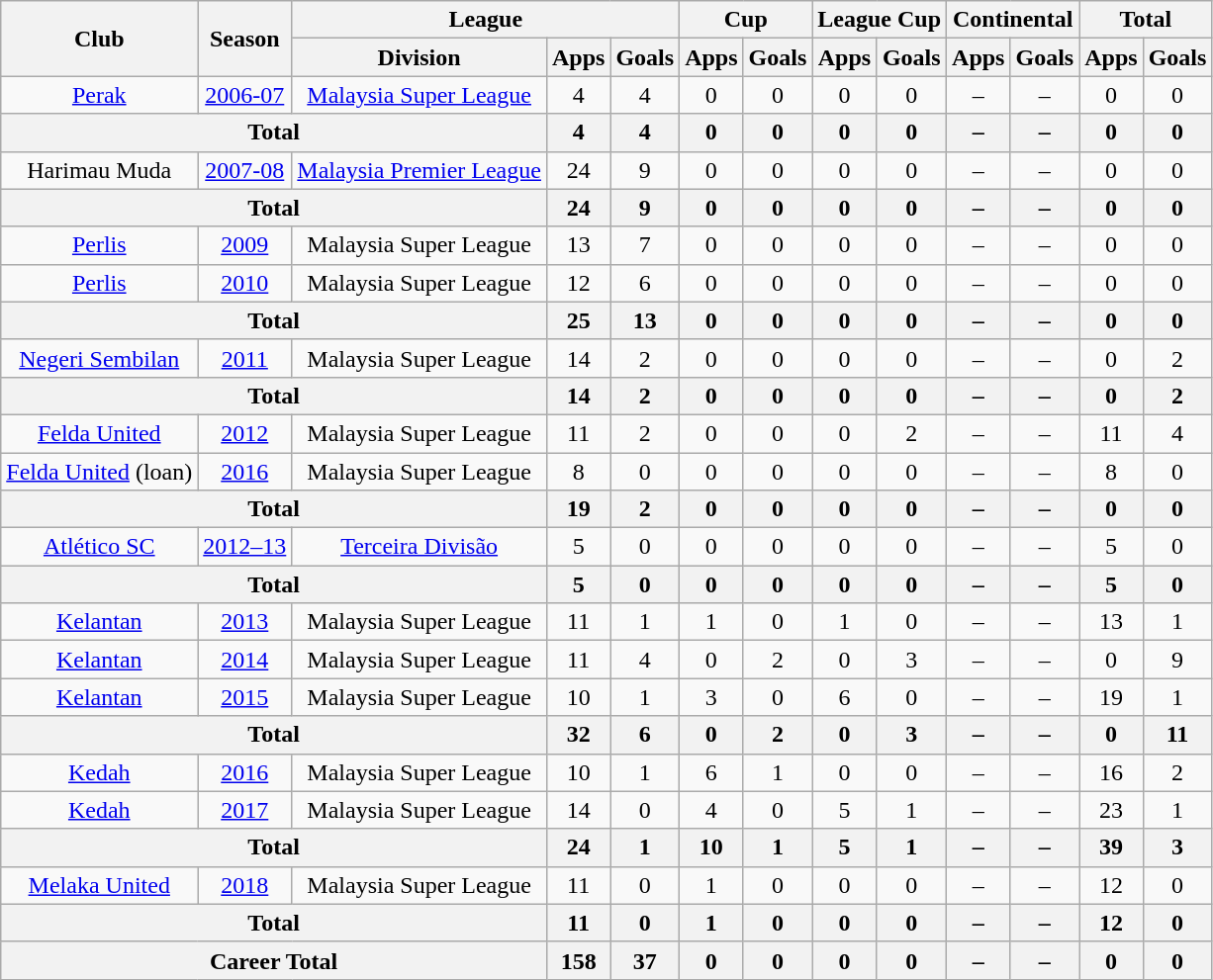<table class=wikitable style="text-align:center">
<tr>
<th rowspan=2>Club</th>
<th rowspan=2>Season</th>
<th colspan=3>League</th>
<th colspan=2>Cup</th>
<th colspan=2>League Cup</th>
<th colspan=2>Continental</th>
<th colspan=2>Total</th>
</tr>
<tr>
<th>Division</th>
<th>Apps</th>
<th>Goals</th>
<th>Apps</th>
<th>Goals</th>
<th>Apps</th>
<th>Goals</th>
<th>Apps</th>
<th>Goals</th>
<th>Apps</th>
<th>Goals</th>
</tr>
<tr>
<td><a href='#'>Perak</a></td>
<td><a href='#'>2006-07</a></td>
<td><a href='#'>Malaysia Super League</a></td>
<td>4</td>
<td>4</td>
<td>0</td>
<td>0</td>
<td>0</td>
<td>0</td>
<td>–</td>
<td>–</td>
<td>0</td>
<td>0</td>
</tr>
<tr>
<th colspan="3">Total</th>
<th>4</th>
<th>4</th>
<th>0</th>
<th>0</th>
<th>0</th>
<th>0</th>
<th>–</th>
<th>–</th>
<th>0</th>
<th>0</th>
</tr>
<tr>
<td>Harimau Muda</td>
<td><a href='#'>2007-08</a></td>
<td><a href='#'>Malaysia Premier League</a></td>
<td>24</td>
<td>9</td>
<td>0</td>
<td>0</td>
<td>0</td>
<td>0</td>
<td>–</td>
<td>–</td>
<td>0</td>
<td>0</td>
</tr>
<tr>
<th colspan="3">Total</th>
<th>24</th>
<th>9</th>
<th>0</th>
<th>0</th>
<th>0</th>
<th>0</th>
<th>–</th>
<th>–</th>
<th>0</th>
<th>0</th>
</tr>
<tr>
<td><a href='#'>Perlis</a></td>
<td><a href='#'>2009</a></td>
<td>Malaysia Super League</td>
<td>13</td>
<td>7</td>
<td>0</td>
<td>0</td>
<td>0</td>
<td>0</td>
<td>–</td>
<td>–</td>
<td>0</td>
<td>0</td>
</tr>
<tr>
<td><a href='#'>Perlis</a></td>
<td><a href='#'>2010</a></td>
<td>Malaysia Super League</td>
<td>12</td>
<td>6</td>
<td>0</td>
<td>0</td>
<td>0</td>
<td>0</td>
<td>–</td>
<td>–</td>
<td>0</td>
<td>0</td>
</tr>
<tr>
<th colspan="3">Total</th>
<th>25</th>
<th>13</th>
<th>0</th>
<th>0</th>
<th>0</th>
<th>0</th>
<th>–</th>
<th>–</th>
<th>0</th>
<th>0</th>
</tr>
<tr>
<td><a href='#'>Negeri Sembilan</a></td>
<td><a href='#'>2011</a></td>
<td>Malaysia Super League</td>
<td>14</td>
<td>2</td>
<td>0</td>
<td>0</td>
<td>0</td>
<td>0</td>
<td>–</td>
<td>–</td>
<td>0</td>
<td>2</td>
</tr>
<tr>
<th colspan="3">Total</th>
<th>14</th>
<th>2</th>
<th>0</th>
<th>0</th>
<th>0</th>
<th>0</th>
<th>–</th>
<th>–</th>
<th>0</th>
<th>2</th>
</tr>
<tr>
<td><a href='#'>Felda United</a></td>
<td><a href='#'>2012</a></td>
<td>Malaysia Super League</td>
<td>11</td>
<td>2</td>
<td>0</td>
<td>0</td>
<td>0</td>
<td>2</td>
<td>–</td>
<td>–</td>
<td>11</td>
<td>4</td>
</tr>
<tr>
<td><a href='#'>Felda United</a> (loan)</td>
<td><a href='#'>2016</a></td>
<td>Malaysia Super League</td>
<td>8</td>
<td>0</td>
<td>0</td>
<td>0</td>
<td>0</td>
<td>0</td>
<td>–</td>
<td>–</td>
<td>8</td>
<td>0</td>
</tr>
<tr>
<th colspan="3">Total</th>
<th>19</th>
<th>2</th>
<th>0</th>
<th>0</th>
<th>0</th>
<th>0</th>
<th>–</th>
<th>–</th>
<th>0</th>
<th>0</th>
</tr>
<tr>
<td><a href='#'>Atlético SC</a></td>
<td><a href='#'>2012–13</a></td>
<td><a href='#'>Terceira Divisão</a></td>
<td>5</td>
<td>0</td>
<td>0</td>
<td>0</td>
<td>0</td>
<td>0</td>
<td>–</td>
<td>–</td>
<td>5</td>
<td>0</td>
</tr>
<tr>
<th colspan="3">Total</th>
<th>5</th>
<th>0</th>
<th>0</th>
<th>0</th>
<th>0</th>
<th>0</th>
<th>–</th>
<th>–</th>
<th>5</th>
<th>0</th>
</tr>
<tr>
<td><a href='#'>Kelantan</a></td>
<td><a href='#'>2013</a></td>
<td>Malaysia Super League</td>
<td>11</td>
<td>1</td>
<td>1</td>
<td>0</td>
<td>1</td>
<td>0</td>
<td>–</td>
<td>–</td>
<td>13</td>
<td>1</td>
</tr>
<tr>
<td><a href='#'>Kelantan</a></td>
<td><a href='#'>2014</a></td>
<td>Malaysia Super League</td>
<td>11</td>
<td>4</td>
<td>0</td>
<td>2</td>
<td>0</td>
<td>3</td>
<td>–</td>
<td>–</td>
<td>0</td>
<td>9</td>
</tr>
<tr>
<td><a href='#'>Kelantan</a></td>
<td><a href='#'>2015</a></td>
<td>Malaysia Super League</td>
<td>10</td>
<td>1</td>
<td>3</td>
<td>0</td>
<td>6</td>
<td>0</td>
<td>–</td>
<td>–</td>
<td>19</td>
<td>1</td>
</tr>
<tr>
<th colspan="3">Total</th>
<th>32</th>
<th>6</th>
<th>0</th>
<th>2</th>
<th>0</th>
<th>3</th>
<th>–</th>
<th>–</th>
<th>0</th>
<th>11</th>
</tr>
<tr>
<td><a href='#'>Kedah</a></td>
<td><a href='#'>2016</a></td>
<td>Malaysia Super League</td>
<td>10</td>
<td>1</td>
<td>6</td>
<td>1</td>
<td>0</td>
<td>0</td>
<td>–</td>
<td>–</td>
<td>16</td>
<td>2</td>
</tr>
<tr>
<td><a href='#'>Kedah</a></td>
<td><a href='#'>2017</a></td>
<td>Malaysia Super League</td>
<td>14</td>
<td>0</td>
<td>4</td>
<td>0</td>
<td>5</td>
<td>1</td>
<td>–</td>
<td>–</td>
<td>23</td>
<td>1</td>
</tr>
<tr>
<th colspan="3">Total</th>
<th>24</th>
<th>1</th>
<th>10</th>
<th>1</th>
<th>5</th>
<th>1</th>
<th>–</th>
<th>–</th>
<th>39</th>
<th>3</th>
</tr>
<tr>
<td><a href='#'>Melaka United</a></td>
<td><a href='#'>2018</a></td>
<td>Malaysia Super League</td>
<td>11</td>
<td>0</td>
<td>1</td>
<td>0</td>
<td>0</td>
<td>0</td>
<td>–</td>
<td>–</td>
<td>12</td>
<td>0</td>
</tr>
<tr>
<th colspan="3">Total</th>
<th>11</th>
<th>0</th>
<th>1</th>
<th>0</th>
<th>0</th>
<th>0</th>
<th>–</th>
<th>–</th>
<th>12</th>
<th>0</th>
</tr>
<tr>
<th colspan="3">Career Total</th>
<th>158</th>
<th>37</th>
<th>0</th>
<th>0</th>
<th>0</th>
<th>0</th>
<th>–</th>
<th>–</th>
<th>0</th>
<th>0</th>
</tr>
</table>
